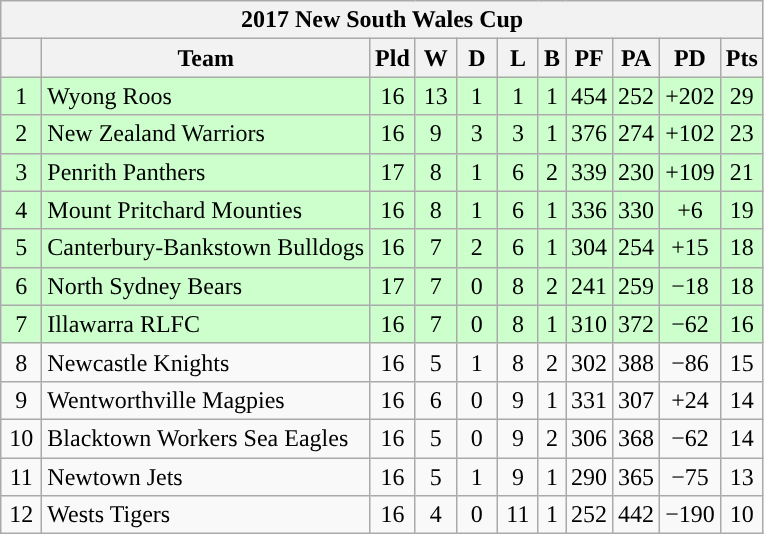<table class="wikitable" style="text-align:center;">
<tr>
<th colspan="11">2017 New South Wales Cup</th>
</tr>
<tr>
<th width="20" abbr="Position"></th>
<th>Team</th>
<th width="20" abbr="Played">Pld</th>
<th width="20" abbr="Won">W</th>
<th width="20" abbr="Drawn">D</th>
<th width="20" abbr="Lost">L</th>
<th abbr="Byes" withd="20">B</th>
<th width="20" abbr="Points For">PF</th>
<th width="20" abbr="Points Against">PA</th>
<th width="30" abbr="Points Difference">PD</th>
<th width="20" abbr="Points">Pts</th>
</tr>
<tr style="background: #ccffcc;">
<td>1</td>
<td style="text-align:left;"> Wyong Roos</td>
<td>16</td>
<td>13</td>
<td>1</td>
<td>1</td>
<td>1</td>
<td>454</td>
<td>252</td>
<td>+202</td>
<td>29</td>
</tr>
<tr style="background: #ccffcc;">
<td>2</td>
<td style="text-align:left;"> New Zealand Warriors</td>
<td>16</td>
<td>9</td>
<td>3</td>
<td>3</td>
<td>1</td>
<td>376</td>
<td>274</td>
<td>+102</td>
<td>23</td>
</tr>
<tr style="background: #ccffcc;">
<td>3</td>
<td style="text-align:left;"> Penrith Panthers</td>
<td>17</td>
<td>8</td>
<td>1</td>
<td>6</td>
<td>2</td>
<td>339</td>
<td>230</td>
<td>+109</td>
<td>21</td>
</tr>
<tr style="background: #ccffcc;">
<td>4</td>
<td style="text-align:left;"> Mount Pritchard Mounties</td>
<td>16</td>
<td>8</td>
<td>1</td>
<td>6</td>
<td>1</td>
<td>336</td>
<td>330</td>
<td>+6</td>
<td>19</td>
</tr>
<tr style="background: #ccffcc;">
<td>5</td>
<td style="text-align:left;"> Canterbury-Bankstown Bulldogs</td>
<td>16</td>
<td>7</td>
<td>2</td>
<td>6</td>
<td>1</td>
<td>304</td>
<td>254</td>
<td>+15</td>
<td>18</td>
</tr>
<tr style="background: #ccffcc;">
<td>6</td>
<td style="text-align:left;"> North Sydney Bears</td>
<td>17</td>
<td>7</td>
<td>0</td>
<td>8</td>
<td>2</td>
<td>241</td>
<td>259</td>
<td>−18</td>
<td>18</td>
</tr>
<tr style="background: #ccffcc;">
<td>7</td>
<td style="text-align:left;"> Illawarra RLFC</td>
<td>16</td>
<td>7</td>
<td>0</td>
<td>8</td>
<td>1</td>
<td>310</td>
<td>372</td>
<td>−62</td>
<td>16</td>
</tr>
<tr style="background: #">
<td>8</td>
<td style="text-align:left;"> Newcastle Knights</td>
<td>16</td>
<td>5</td>
<td>1</td>
<td>8</td>
<td>2</td>
<td>302</td>
<td>388</td>
<td>−86</td>
<td>15</td>
</tr>
<tr>
<td>9</td>
<td style="text-align:left;"> Wentworthville Magpies</td>
<td>16</td>
<td>6</td>
<td>0</td>
<td>9</td>
<td>1</td>
<td>331</td>
<td>307</td>
<td>+24</td>
<td>14</td>
</tr>
<tr>
<td>10</td>
<td style="text-align:left;"> Blacktown Workers Sea Eagles</td>
<td>16</td>
<td>5</td>
<td>0</td>
<td>9</td>
<td>2</td>
<td>306</td>
<td>368</td>
<td>−62</td>
<td>14</td>
</tr>
<tr>
<td>11</td>
<td style="text-align:left;"> Newtown Jets</td>
<td>16</td>
<td>5</td>
<td>1</td>
<td>9</td>
<td>1</td>
<td>290</td>
<td>365</td>
<td>−75</td>
<td>13</td>
</tr>
<tr>
<td>12</td>
<td style="text-align:left;"> Wests Tigers</td>
<td>16</td>
<td>4</td>
<td>0</td>
<td>11</td>
<td>1</td>
<td>252</td>
<td>442</td>
<td>−190</td>
<td>10</td>
</tr>
</table>
